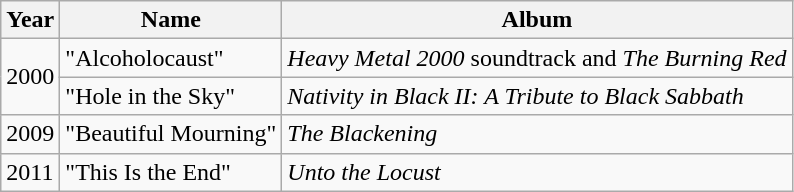<table class=wikitable>
<tr>
<th>Year</th>
<th>Name</th>
<th>Album</th>
</tr>
<tr>
<td rowspan=2>2000</td>
<td>"Alcoholocaust"</td>
<td><em>Heavy Metal 2000</em> soundtrack and <em>The Burning Red</em></td>
</tr>
<tr>
<td>"Hole in the Sky"</td>
<td><em>Nativity in Black II: A Tribute to Black Sabbath</em></td>
</tr>
<tr>
<td>2009</td>
<td>"Beautiful Mourning"</td>
<td><em>The Blackening</em></td>
</tr>
<tr>
<td>2011</td>
<td>"This Is the End"</td>
<td><em>Unto the Locust</em></td>
</tr>
</table>
